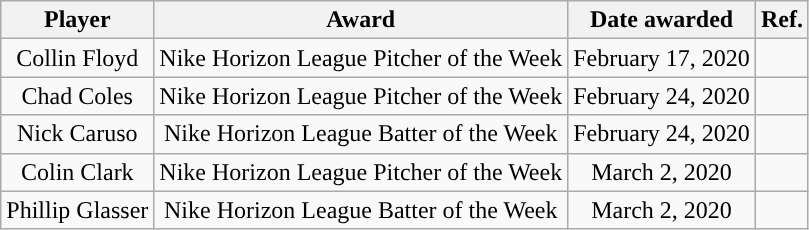<table class="wikitable sortable sortable" style="text-align: center">
<tr align=center>
<th>Player</th>
<th>Award</th>
<th>Date awarded</th>
<th>Ref.</th>
</tr>
<tr>
<td>Collin Floyd</td>
<td rowspan="1">Nike Horizon League Pitcher of the Week</td>
<td rowspan="1">February 17, 2020</td>
<td rowspan="1"></td>
</tr>
<tr>
<td>Chad Coles</td>
<td rowspan="1">Nike Horizon League Pitcher of the Week</td>
<td rowspan="1">February 24, 2020</td>
<td rowspan="1"></td>
</tr>
<tr>
<td>Nick Caruso</td>
<td rowspan="1">Nike Horizon League Batter of the Week</td>
<td rowspan="1">February 24, 2020</td>
<td rowspan="1"></td>
</tr>
<tr>
<td>Colin Clark</td>
<td rowspan="1">Nike Horizon League Pitcher of the Week</td>
<td rowspan="1">March 2, 2020</td>
<td rowspan="1"></td>
</tr>
<tr>
<td>Phillip Glasser</td>
<td rowspan="1">Nike Horizon League Batter of the Week</td>
<td rowspan="1">March 2, 2020</td>
<td rowspan="1"></td>
</tr>
</table>
